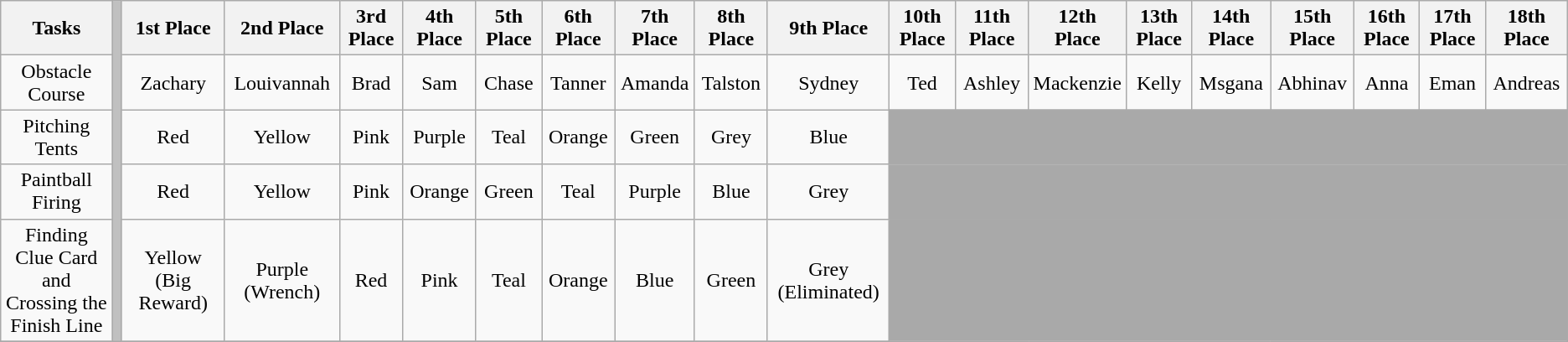<table class="wikitable" style="text-align:center">
<tr>
<th>Tasks</th>
<th style="background:#C0C0C0;" rowspan="5"></th>
<th>1st Place</th>
<th>2nd Place</th>
<th>3rd Place</th>
<th>4th Place</th>
<th>5th Place</th>
<th>6th Place</th>
<th>7th Place</th>
<th>8th Place</th>
<th>9th Place</th>
<th>10th Place</th>
<th>11th Place</th>
<th>12th Place</th>
<th>13th Place</th>
<th>14th Place</th>
<th>15th Place</th>
<th>16th Place</th>
<th>17th Place</th>
<th>18th Place</th>
</tr>
<tr>
<td>Obstacle Course</td>
<td>Zachary</td>
<td>Louivannah</td>
<td>Brad</td>
<td>Sam</td>
<td>Chase</td>
<td>Tanner</td>
<td>Amanda</td>
<td>Talston</td>
<td>Sydney</td>
<td>Ted</td>
<td>Ashley</td>
<td>Mackenzie</td>
<td>Kelly</td>
<td>Msgana</td>
<td>Abhinav</td>
<td>Anna</td>
<td>Eman</td>
<td>Andreas</td>
</tr>
<tr>
<td>Pitching Tents</td>
<td><span>Red</span></td>
<td><span>Yellow</span></td>
<td><span>Pink</span></td>
<td><span>Purple</span></td>
<td><span>Teal</span></td>
<td><span>Orange</span></td>
<td><span>Green</span></td>
<td><span>Grey</span></td>
<td><span>Blue</span></td>
<td colspan=9 bgcolor=darkgray></td>
</tr>
<tr>
<td>Paintball Firing</td>
<td><span>Red</span></td>
<td><span>Yellow</span></td>
<td><span>Pink</span></td>
<td><span>Orange</span></td>
<td><span>Green</span></td>
<td><span>Teal</span></td>
<td><span>Purple</span></td>
<td><span>Blue</span></td>
<td><span>Grey</span></td>
<td colspan=9 bgcolor=darkgray></td>
</tr>
<tr>
<td>Finding Clue Card and<br> Crossing the Finish Line</td>
<td><span>Yellow (Big Reward)</span></td>
<td><span>Purple (Wrench)</span></td>
<td><span>Red</span></td>
<td><span>Pink</span></td>
<td><span>Teal</span></td>
<td><span>Orange</span></td>
<td><span>Blue</span></td>
<td><span>Green</span></td>
<td><span>Grey (Eliminated)</span></td>
<td colspan=9 bgcolor=darkgray></td>
</tr>
<tr>
</tr>
</table>
